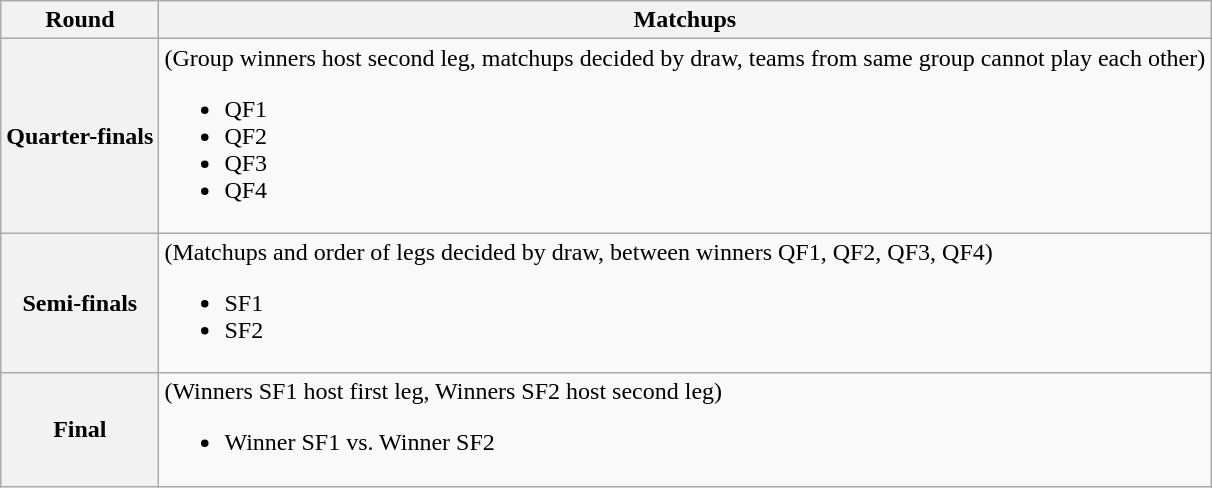<table class=wikitable>
<tr>
<th>Round</th>
<th>Matchups</th>
</tr>
<tr>
<th>Quarter-finals</th>
<td>(Group winners host second leg, matchups decided by draw, teams from same group cannot play each other)<br><ul><li>QF1</li><li>QF2</li><li>QF3</li><li>QF4</li></ul></td>
</tr>
<tr>
<th>Semi-finals</th>
<td>(Matchups and order of legs decided by draw, between winners QF1, QF2, QF3, QF4)<br><ul><li>SF1</li><li>SF2</li></ul></td>
</tr>
<tr>
<th>Final</th>
<td>(Winners SF1 host first leg, Winners SF2 host second leg)<br><ul><li>Winner SF1 vs. Winner SF2</li></ul></td>
</tr>
</table>
